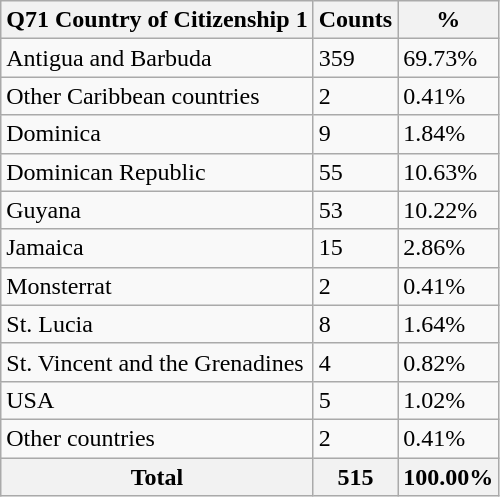<table class="wikitable sortable">
<tr>
<th>Q71 Country of Citizenship 1</th>
<th>Counts</th>
<th>%</th>
</tr>
<tr>
<td>Antigua and Barbuda</td>
<td>359</td>
<td>69.73%</td>
</tr>
<tr>
<td>Other Caribbean countries</td>
<td>2</td>
<td>0.41%</td>
</tr>
<tr>
<td>Dominica</td>
<td>9</td>
<td>1.84%</td>
</tr>
<tr>
<td>Dominican Republic</td>
<td>55</td>
<td>10.63%</td>
</tr>
<tr>
<td>Guyana</td>
<td>53</td>
<td>10.22%</td>
</tr>
<tr>
<td>Jamaica</td>
<td>15</td>
<td>2.86%</td>
</tr>
<tr>
<td>Monsterrat</td>
<td>2</td>
<td>0.41%</td>
</tr>
<tr>
<td>St. Lucia</td>
<td>8</td>
<td>1.64%</td>
</tr>
<tr>
<td>St. Vincent and the Grenadines</td>
<td>4</td>
<td>0.82%</td>
</tr>
<tr>
<td>USA</td>
<td>5</td>
<td>1.02%</td>
</tr>
<tr>
<td>Other countries</td>
<td>2</td>
<td>0.41%</td>
</tr>
<tr>
<th>Total</th>
<th>515</th>
<th>100.00%</th>
</tr>
</table>
